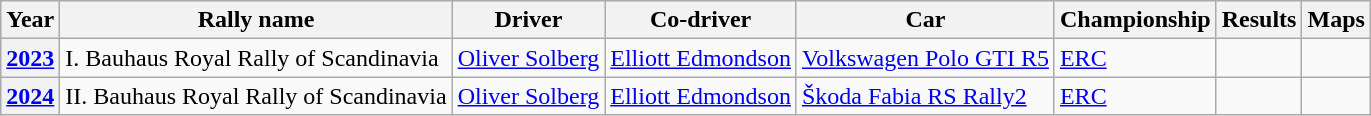<table class="wikitable style="text-align:left; font-size:90%">
<tr>
<th>Year</th>
<th>Rally name</th>
<th>Driver</th>
<th>Co-driver</th>
<th>Car</th>
<th>Championship</th>
<th>Results</th>
<th>Maps</th>
</tr>
<tr>
<th><a href='#'>2023</a></th>
<td align=left>I. Bauhaus Royal Rally of Scandinavia</td>
<td align=left> <a href='#'>Oliver Solberg</a></td>
<td align=left> <a href='#'>Elliott Edmondson</a></td>
<td align=left><a href='#'>Volkswagen Polo GTI R5</a></td>
<td><a href='#'>ERC</a></td>
<td align="center"></td>
<td align="center"></td>
</tr>
<tr>
<th><a href='#'>2024</a></th>
<td align=left>II. Bauhaus Royal Rally of Scandinavia</td>
<td align=left> <a href='#'>Oliver Solberg</a></td>
<td align=left> <a href='#'>Elliott Edmondson</a></td>
<td align=left><a href='#'>Škoda Fabia RS Rally2</a></td>
<td><a href='#'>ERC</a></td>
<td align="center"></td>
<td align="center"></td>
</tr>
</table>
